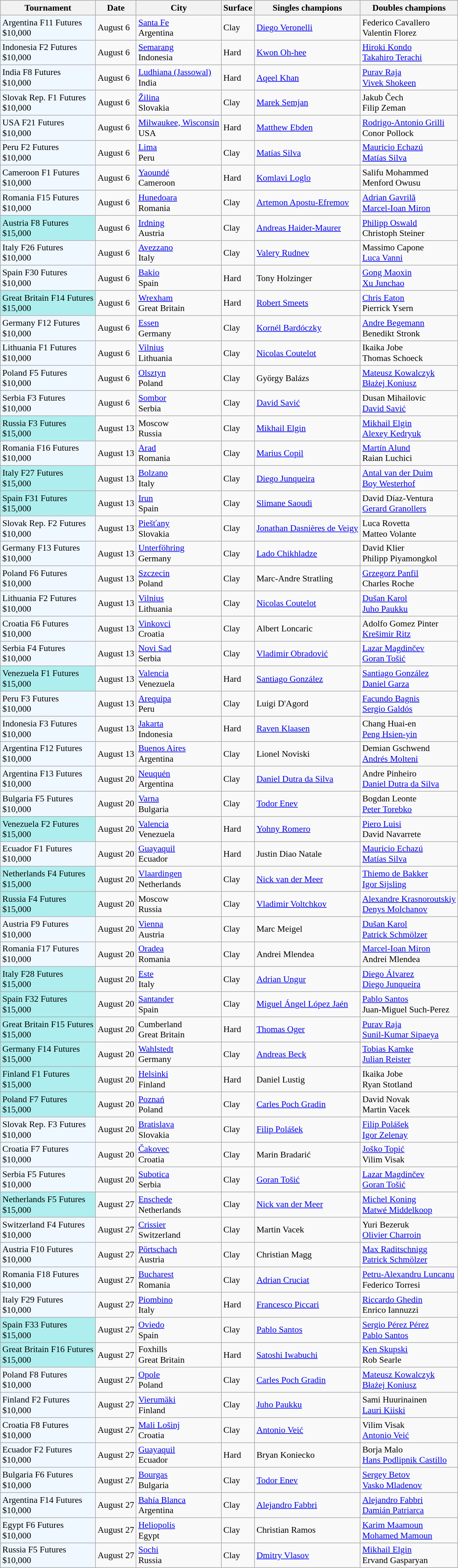<table class="sortable wikitable" style="font-size:90%">
<tr>
<th>Tournament</th>
<th>Date</th>
<th>City</th>
<th>Surface</th>
<th>Singles champions</th>
<th>Doubles champions</th>
</tr>
<tr>
<td style="background:#f0f8ff;">Argentina F11 Futures<br>$10,000</td>
<td>August 6</td>
<td><a href='#'>Santa Fe</a><br>Argentina</td>
<td>Clay</td>
<td> <a href='#'>Diego Veronelli</a></td>
<td> Federico Cavallero<br> Valentin Florez</td>
</tr>
<tr>
<td style="background:#f0f8ff;">Indonesia F2 Futures<br>$10,000</td>
<td>August 6</td>
<td><a href='#'>Semarang</a><br>Indonesia</td>
<td>Hard</td>
<td> <a href='#'>Kwon Oh-hee</a></td>
<td> <a href='#'>Hiroki Kondo</a><br> <a href='#'>Takahiro Terachi</a></td>
</tr>
<tr>
<td style="background:#f0f8ff;">India F8 Futures<br>$10,000</td>
<td>August 6</td>
<td><a href='#'>Ludhiana (Jassowal)</a><br>India</td>
<td>Hard</td>
<td> <a href='#'>Aqeel Khan</a></td>
<td> <a href='#'>Purav Raja</a><br> <a href='#'>Vivek Shokeen</a></td>
</tr>
<tr>
<td style="background:#f0f8ff;">Slovak Rep. F1 Futures<br>$10,000</td>
<td>August 6</td>
<td><a href='#'>Žilina</a><br>Slovakia</td>
<td>Clay</td>
<td> <a href='#'>Marek Semjan</a></td>
<td> Jakub Čech<br> Filip Zeman</td>
</tr>
<tr>
<td style="background:#f0f8ff;">USA F21 Futures<br>$10,000</td>
<td>August 6</td>
<td><a href='#'>Milwaukee, Wisconsin</a><br>USA</td>
<td>Hard</td>
<td> <a href='#'>Matthew Ebden</a></td>
<td> <a href='#'>Rodrigo-Antonio Grilli</a><br> Conor Pollock</td>
</tr>
<tr>
<td style="background:#f0f8ff;">Peru F2 Futures<br>$10,000</td>
<td>August 6</td>
<td><a href='#'>Lima</a><br>Peru</td>
<td>Clay</td>
<td> <a href='#'>Matías Silva</a></td>
<td> <a href='#'>Mauricio Echazú</a><br> <a href='#'>Matías Silva</a></td>
</tr>
<tr>
<td style="background:#f0f8ff;">Cameroon F1 Futures<br>$10,000</td>
<td>August 6</td>
<td><a href='#'>Yaoundé</a><br>Cameroon</td>
<td>Hard</td>
<td> <a href='#'>Komlavi Loglo</a></td>
<td> Salifu Mohammed<br> Menford Owusu</td>
</tr>
<tr>
<td style="background:#f0f8ff;">Romania F15 Futures<br>$10,000</td>
<td>August 6</td>
<td><a href='#'>Hunedoara</a><br>Romania</td>
<td>Clay</td>
<td> <a href='#'>Artemon Apostu-Efremov</a></td>
<td> <a href='#'>Adrian Gavrilă</a><br> <a href='#'>Marcel-Ioan Miron</a></td>
</tr>
<tr>
<td style="background:#afeeee;">Austria F8 Futures<br>$15,000</td>
<td>August 6</td>
<td><a href='#'>Irdning</a><br>Austria</td>
<td>Clay</td>
<td> <a href='#'>Andreas Haider-Maurer</a></td>
<td> <a href='#'>Philipp Oswald</a><br> Christoph Steiner</td>
</tr>
<tr>
<td style="background:#f0f8ff;">Italy F26 Futures<br>$10,000</td>
<td>August 6</td>
<td><a href='#'>Avezzano</a><br>Italy</td>
<td>Clay</td>
<td> <a href='#'>Valery Rudnev</a></td>
<td> Massimo Capone<br> <a href='#'>Luca Vanni</a></td>
</tr>
<tr>
<td style="background:#f0f8ff;">Spain F30 Futures<br>$10,000</td>
<td>August 6</td>
<td><a href='#'>Bakio</a><br>Spain</td>
<td>Hard</td>
<td> Tony Holzinger</td>
<td> <a href='#'>Gong Maoxin</a><br> <a href='#'>Xu Junchao</a></td>
</tr>
<tr>
<td style="background:#afeeee;">Great Britain F14 Futures<br>$15,000</td>
<td>August 6</td>
<td><a href='#'>Wrexham</a><br>Great Britain</td>
<td>Hard</td>
<td> <a href='#'>Robert Smeets</a></td>
<td> <a href='#'>Chris Eaton</a><br> Pierrick Ysern</td>
</tr>
<tr>
<td style="background:#f0f8ff;">Germany F12 Futures<br>$10,000</td>
<td>August 6</td>
<td><a href='#'>Essen</a><br>Germany</td>
<td>Clay</td>
<td> <a href='#'>Kornél Bardóczky</a></td>
<td> <a href='#'>Andre Begemann</a><br> Benedikt Stronk</td>
</tr>
<tr>
<td style="background:#f0f8ff;">Lithuania F1 Futures<br>$10,000</td>
<td>August 6</td>
<td><a href='#'>Vilnius</a><br>Lithuania</td>
<td>Clay</td>
<td> <a href='#'>Nicolas Coutelot</a></td>
<td> Ikaika Jobe<br> Thomas Schoeck</td>
</tr>
<tr>
<td style="background:#f0f8ff;">Poland F5 Futures<br>$10,000</td>
<td>August 6</td>
<td><a href='#'>Olsztyn</a><br>Poland</td>
<td>Clay</td>
<td> György Balázs</td>
<td> <a href='#'>Mateusz Kowalczyk</a><br> <a href='#'>Błażej Koniusz</a></td>
</tr>
<tr>
<td style="background:#f0f8ff;">Serbia F3 Futures<br>$10,000</td>
<td>August 6</td>
<td><a href='#'>Sombor</a><br>Serbia</td>
<td>Clay</td>
<td> <a href='#'>David Savić</a></td>
<td> Dusan Mihailovic<br> <a href='#'>David Savić</a></td>
</tr>
<tr>
<td style="background:#afeeee;">Russia F3 Futures<br>$15,000</td>
<td>August 13</td>
<td>Moscow<br>Russia</td>
<td>Clay</td>
<td> <a href='#'>Mikhail Elgin</a></td>
<td> <a href='#'>Mikhail Elgin</a><br> <a href='#'>Alexey Kedryuk</a></td>
</tr>
<tr>
<td style="background:#f0f8ff;">Romania F16 Futures<br>$10,000</td>
<td>August 13</td>
<td><a href='#'>Arad</a><br>Romania</td>
<td>Clay</td>
<td> <a href='#'>Marius Copil</a></td>
<td> <a href='#'>Martín Alund</a><br> Raian Luchici</td>
</tr>
<tr>
<td style="background:#afeeee;">Italy F27 Futures<br>$15,000</td>
<td>August 13</td>
<td><a href='#'>Bolzano</a><br>Italy</td>
<td>Clay</td>
<td> <a href='#'>Diego Junqueira</a></td>
<td> <a href='#'>Antal van der Duim</a><br> <a href='#'>Boy Westerhof</a></td>
</tr>
<tr>
<td style="background:#afeeee;">Spain F31 Futures<br>$15,000</td>
<td>August 13</td>
<td><a href='#'>Irun</a><br>Spain</td>
<td>Clay</td>
<td> <a href='#'>Slimane Saoudi</a></td>
<td> David Díaz-Ventura<br> <a href='#'>Gerard Granollers</a></td>
</tr>
<tr>
<td style="background:#f0f8ff;">Slovak Rep. F2 Futures<br>$10,000</td>
<td>August 13</td>
<td><a href='#'>Piešťany</a><br>Slovakia</td>
<td>Clay</td>
<td> <a href='#'>Jonathan Dasnières de Veigy</a></td>
<td> Luca Rovetta<br> Matteo Volante</td>
</tr>
<tr>
<td style="background:#f0f8ff;">Germany F13 Futures<br>$10,000</td>
<td>August 13</td>
<td><a href='#'>Unterföhring</a><br>Germany</td>
<td>Clay</td>
<td> <a href='#'>Lado Chikhladze</a></td>
<td> David Klier<br> Philipp Piyamongkol</td>
</tr>
<tr>
<td style="background:#f0f8ff;">Poland F6 Futures<br>$10,000</td>
<td>August 13</td>
<td><a href='#'>Szczecin</a><br>Poland</td>
<td>Clay</td>
<td> Marc-Andre Stratling</td>
<td> <a href='#'>Grzegorz Panfil</a><br> Charles Roche</td>
</tr>
<tr>
<td style="background:#f0f8ff;">Lithuania F2 Futures<br>$10,000</td>
<td>August 13</td>
<td><a href='#'>Vilnius</a><br>Lithuania</td>
<td>Clay</td>
<td> <a href='#'>Nicolas Coutelot</a></td>
<td> <a href='#'>Dušan Karol</a><br> <a href='#'>Juho Paukku</a></td>
</tr>
<tr>
<td style="background:#f0f8ff;">Croatia F6 Futures<br>$10,000</td>
<td>August 13</td>
<td><a href='#'>Vinkovci</a><br>Croatia</td>
<td>Clay</td>
<td> Albert Loncaric</td>
<td> Adolfo Gomez Pinter<br> <a href='#'>Krešimir Ritz</a></td>
</tr>
<tr>
<td style="background:#f0f8ff;">Serbia F4 Futures<br>$10,000</td>
<td>August 13</td>
<td><a href='#'>Novi Sad</a><br>Serbia</td>
<td>Clay</td>
<td> <a href='#'>Vladimir Obradović</a></td>
<td> <a href='#'>Lazar Magdinčev</a><br> <a href='#'>Goran Tošić</a></td>
</tr>
<tr>
<td style="background:#afeeee;">Venezuela F1 Futures<br>$15,000</td>
<td>August 13</td>
<td><a href='#'>Valencia</a><br>Venezuela</td>
<td>Hard</td>
<td> <a href='#'>Santiago González</a></td>
<td> <a href='#'>Santiago González</a><br> <a href='#'>Daniel Garza</a></td>
</tr>
<tr>
<td style="background:#f0f8ff;">Peru F3 Futures<br>$10,000</td>
<td>August 13</td>
<td><a href='#'>Arequipa</a><br>Peru</td>
<td>Clay</td>
<td> Luigi D'Agord</td>
<td> <a href='#'>Facundo Bagnis</a><br> <a href='#'>Sergio Galdós</a></td>
</tr>
<tr>
<td style="background:#f0f8ff;">Indonesia F3 Futures<br>$10,000</td>
<td>August 13</td>
<td><a href='#'>Jakarta</a><br>Indonesia</td>
<td>Hard</td>
<td> <a href='#'>Raven Klaasen</a></td>
<td> Chang Huai-en<br> <a href='#'>Peng Hsien-yin</a></td>
</tr>
<tr>
<td style="background:#f0f8ff;">Argentina F12 Futures<br>$10,000</td>
<td>August 13</td>
<td><a href='#'>Buenos Aires</a><br>Argentina</td>
<td>Clay</td>
<td> Lionel Noviski</td>
<td> Demian Gschwend<br> <a href='#'>Andrés Molteni</a></td>
</tr>
<tr>
<td style="background:#f0f8ff;">Argentina F13 Futures<br>$10,000</td>
<td>August 20</td>
<td><a href='#'>Neuquén</a><br>Argentina</td>
<td>Clay</td>
<td> <a href='#'>Daniel Dutra da Silva</a></td>
<td> Andre Pinheiro<br> <a href='#'>Daniel Dutra da Silva</a></td>
</tr>
<tr>
<td style="background:#f0f8ff;">Bulgaria F5 Futures<br>$10,000</td>
<td>August 20</td>
<td><a href='#'>Varna</a><br>Bulgaria</td>
<td>Clay</td>
<td> <a href='#'>Todor Enev</a></td>
<td> Bogdan Leonte<br> <a href='#'>Peter Torebko</a></td>
</tr>
<tr>
<td style="background:#afeeee;">Venezuela F2 Futures<br>$15,000</td>
<td>August 20</td>
<td><a href='#'>Valencia</a><br>Venezuela</td>
<td>Hard</td>
<td> <a href='#'>Yohny Romero</a></td>
<td> <a href='#'>Piero Luisi</a><br> David Navarrete</td>
</tr>
<tr>
<td style="background:#f0f8ff;">Ecuador F1 Futures<br>$10,000</td>
<td>August 20</td>
<td><a href='#'>Guayaquil</a><br>Ecuador</td>
<td>Hard</td>
<td> Justin Diao Natale</td>
<td> <a href='#'>Mauricio Echazú</a><br> <a href='#'>Matías Silva</a></td>
</tr>
<tr>
<td style="background:#afeeee;">Netherlands F4 Futures<br>$15,000</td>
<td>August 20</td>
<td><a href='#'>Vlaardingen</a><br>Netherlands</td>
<td>Clay</td>
<td> <a href='#'>Nick van der Meer</a></td>
<td> <a href='#'>Thiemo de Bakker</a><br> <a href='#'>Igor Sijsling</a></td>
</tr>
<tr>
<td style="background:#afeeee;">Russia F4 Futures<br>$15,000</td>
<td>August 20</td>
<td>Moscow<br>Russia</td>
<td>Clay</td>
<td> <a href='#'>Vladimir Voltchkov</a></td>
<td> <a href='#'>Alexandre Krasnoroutskiy</a><br> <a href='#'>Denys Molchanov</a></td>
</tr>
<tr>
<td style="background:#f0f8ff;">Austria F9 Futures<br>$10,000</td>
<td>August 20</td>
<td><a href='#'>Vienna</a><br>Austria</td>
<td>Clay</td>
<td> Marc Meigel</td>
<td> <a href='#'>Dušan Karol</a><br> <a href='#'>Patrick Schmölzer</a></td>
</tr>
<tr>
<td style="background:#f0f8ff;">Romania F17 Futures<br>$10,000</td>
<td>August 20</td>
<td><a href='#'>Oradea</a><br>Romania</td>
<td>Clay</td>
<td> Andrei Mlendea</td>
<td> <a href='#'>Marcel-Ioan Miron</a><br> Andrei Mlendea</td>
</tr>
<tr>
<td style="background:#afeeee;">Italy F28 Futures<br>$15,000</td>
<td>August 20</td>
<td><a href='#'>Este</a><br>Italy</td>
<td>Clay</td>
<td> <a href='#'>Adrian Ungur</a></td>
<td> <a href='#'>Diego Álvarez</a><br> <a href='#'>Diego Junqueira</a></td>
</tr>
<tr>
<td style="background:#afeeee;">Spain F32 Futures<br>$15,000</td>
<td>August 20</td>
<td><a href='#'>Santander</a><br>Spain</td>
<td>Clay</td>
<td> <a href='#'>Miguel Ángel López Jaén</a></td>
<td> <a href='#'>Pablo Santos</a><br> Juan-Miguel Such-Perez</td>
</tr>
<tr>
<td style="background:#afeeee;">Great Britain F15 Futures<br>$15,000</td>
<td>August 20</td>
<td>Cumberland<br>Great Britain</td>
<td>Hard</td>
<td> <a href='#'>Thomas Oger</a></td>
<td> <a href='#'>Purav Raja</a><br> <a href='#'>Sunil-Kumar Sipaeya</a></td>
</tr>
<tr>
<td style="background:#afeeee;">Germany F14 Futures<br>$15,000</td>
<td>August 20</td>
<td><a href='#'>Wahlstedt</a><br>Germany</td>
<td>Clay</td>
<td> <a href='#'>Andreas Beck</a></td>
<td> <a href='#'>Tobias Kamke</a><br> <a href='#'>Julian Reister</a></td>
</tr>
<tr>
<td style="background:#afeeee;">Finland F1 Futures<br>$15,000</td>
<td>August 20</td>
<td><a href='#'>Helsinki</a><br>Finland</td>
<td>Hard</td>
<td> Daniel Lustig</td>
<td> Ikaika Jobe<br> Ryan Stotland</td>
</tr>
<tr>
<td style="background:#afeeee;">Poland F7 Futures<br>$15,000</td>
<td>August 20</td>
<td><a href='#'>Poznań</a><br>Poland</td>
<td>Clay</td>
<td> <a href='#'>Carles Poch Gradin</a></td>
<td> David Novak<br> Martin Vacek</td>
</tr>
<tr>
<td style="background:#f0f8ff;">Slovak Rep. F3 Futures<br>$10,000</td>
<td>August 20</td>
<td><a href='#'>Bratislava</a><br>Slovakia</td>
<td>Clay</td>
<td> <a href='#'>Filip Polášek</a></td>
<td> <a href='#'>Filip Polášek</a><br> <a href='#'>Igor Zelenay</a></td>
</tr>
<tr>
<td style="background:#f0f8ff;">Croatia F7 Futures<br>$10,000</td>
<td>August 20</td>
<td><a href='#'>Čakovec</a><br>Croatia</td>
<td>Clay</td>
<td> Marin Bradarić</td>
<td> <a href='#'>Joško Topić</a><br> Vilim Visak</td>
</tr>
<tr>
<td style="background:#f0f8ff;">Serbia F5 Futures<br>$10,000</td>
<td>August 20</td>
<td><a href='#'>Subotica</a><br>Serbia</td>
<td>Clay</td>
<td> <a href='#'>Goran Tošić</a></td>
<td> <a href='#'>Lazar Magdinčev</a><br> <a href='#'>Goran Tošić</a></td>
</tr>
<tr>
<td style="background:#afeeee;">Netherlands F5 Futures<br>$15,000</td>
<td>August 27</td>
<td><a href='#'>Enschede</a><br>Netherlands</td>
<td>Clay</td>
<td> <a href='#'>Nick van der Meer</a></td>
<td> <a href='#'>Michel Koning</a><br> <a href='#'>Matwé Middelkoop</a></td>
</tr>
<tr>
<td style="background:#f0f8ff;">Switzerland F4 Futures<br>$10,000</td>
<td>August 27</td>
<td><a href='#'>Crissier</a><br>Switzerland</td>
<td>Clay</td>
<td> Martin Vacek</td>
<td> Yuri Bezeruk<br> <a href='#'>Olivier Charroin</a></td>
</tr>
<tr>
<td style="background:#f0f8ff;">Austria F10 Futures<br>$10,000</td>
<td>August 27</td>
<td><a href='#'>Pörtschach</a><br>Austria</td>
<td>Clay</td>
<td> Christian Magg</td>
<td> <a href='#'>Max Raditschnigg</a><br> <a href='#'>Patrick Schmölzer</a></td>
</tr>
<tr>
<td style="background:#f0f8ff;">Romania F18 Futures<br>$10,000</td>
<td>August 27</td>
<td><a href='#'>Bucharest</a><br>Romania</td>
<td>Clay</td>
<td> <a href='#'>Adrian Cruciat</a></td>
<td> <a href='#'>Petru-Alexandru Luncanu</a><br> Federico Torresi</td>
</tr>
<tr>
<td style="background:#f0f8ff;">Italy F29 Futures<br>$10,000</td>
<td>August 27</td>
<td><a href='#'>Piombino</a><br>Italy</td>
<td>Hard</td>
<td> <a href='#'>Francesco Piccari</a></td>
<td> <a href='#'>Riccardo Ghedin</a><br> Enrico Iannuzzi</td>
</tr>
<tr>
<td style="background:#afeeee;">Spain F33 Futures<br>$15,000</td>
<td>August 27</td>
<td><a href='#'>Oviedo</a><br>Spain</td>
<td>Clay</td>
<td> <a href='#'>Pablo Santos</a></td>
<td> <a href='#'>Sergio Pérez Pérez</a><br> <a href='#'>Pablo Santos</a></td>
</tr>
<tr>
<td style="background:#afeeee;">Great Britain F16 Futures<br>$15,000</td>
<td>August 27</td>
<td>Foxhills<br>Great Britain</td>
<td>Hard</td>
<td> <a href='#'>Satoshi Iwabuchi</a></td>
<td> <a href='#'>Ken Skupski</a><br> Rob Searle</td>
</tr>
<tr>
<td style="background:#f0f8ff;">Poland F8 Futures<br>$10,000</td>
<td>August 27</td>
<td><a href='#'>Opole</a><br>Poland</td>
<td>Clay</td>
<td> <a href='#'>Carles Poch Gradin</a></td>
<td> <a href='#'>Mateusz Kowalczyk</a><br> <a href='#'>Błażej Koniusz</a></td>
</tr>
<tr>
<td style="background:#f0f8ff;">Finland F2 Futures<br>$10,000</td>
<td>August 27</td>
<td><a href='#'>Vierumäki</a><br>Finland</td>
<td>Clay</td>
<td> <a href='#'>Juho Paukku</a></td>
<td> Sami Huurinainen<br> <a href='#'>Lauri Kiiski</a></td>
</tr>
<tr>
<td style="background:#f0f8ff;">Croatia F8 Futures<br>$10,000</td>
<td>August 27</td>
<td><a href='#'>Mali Lošinj</a><br>Croatia</td>
<td>Clay</td>
<td> <a href='#'>Antonio Veić</a></td>
<td> Vilim Visak<br> <a href='#'>Antonio Veić</a></td>
</tr>
<tr>
<td style="background:#f0f8ff;">Ecuador F2 Futures<br>$10,000</td>
<td>August 27</td>
<td><a href='#'>Guayaquil</a><br>Ecuador</td>
<td>Hard</td>
<td> Bryan Koniecko</td>
<td> Borja Malo<br> <a href='#'>Hans Podlipnik Castillo</a></td>
</tr>
<tr>
<td style="background:#f0f8ff;">Bulgaria F6 Futures<br>$10,000</td>
<td>August 27</td>
<td><a href='#'>Bourgas</a><br>Bulgaria</td>
<td>Clay</td>
<td> <a href='#'>Todor Enev</a></td>
<td> <a href='#'>Sergey Betov</a><br> <a href='#'>Vasko Mladenov</a></td>
</tr>
<tr>
<td style="background:#f0f8ff;">Argentina F14 Futures<br>$10,000</td>
<td>August 27</td>
<td><a href='#'>Bahía Blanca</a><br>Argentina</td>
<td>Clay</td>
<td> <a href='#'>Alejandro Fabbri</a></td>
<td> <a href='#'>Alejandro Fabbri</a><br> <a href='#'>Damián Patriarca</a></td>
</tr>
<tr>
<td style="background:#f0f8ff;">Egypt F6 Futures<br>$10,000</td>
<td>August 27</td>
<td><a href='#'>Heliopolis</a><br>Egypt</td>
<td>Clay</td>
<td> Christian Ramos</td>
<td> <a href='#'>Karim Maamoun</a><br> <a href='#'>Mohamed Mamoun</a></td>
</tr>
<tr>
<td style="background:#f0f8ff;">Russia F5 Futures<br>$10,000</td>
<td>August 27</td>
<td><a href='#'>Sochi</a><br>Russia</td>
<td>Clay</td>
<td> <a href='#'>Dmitry Vlasov</a></td>
<td> <a href='#'>Mikhail Elgin</a><br> Ervand Gasparyan</td>
</tr>
</table>
